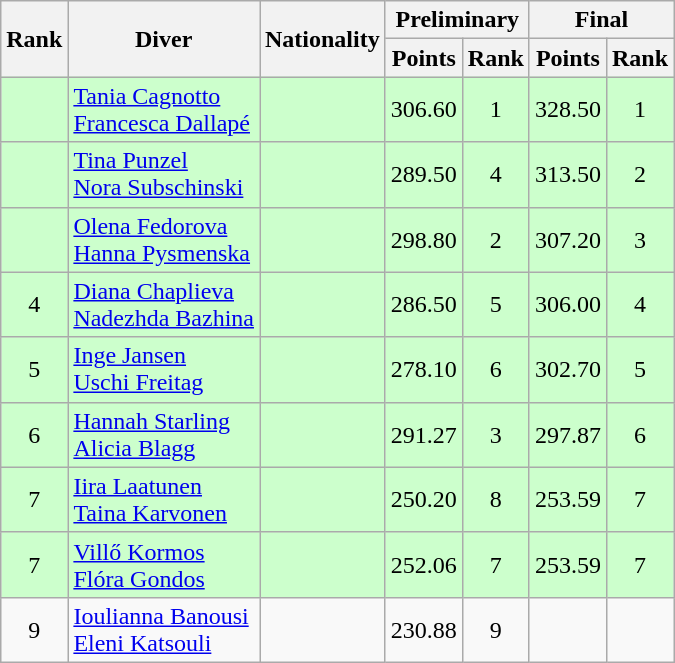<table class="wikitable sortable" style="text-align:center">
<tr>
<th rowspan=2>Rank</th>
<th rowspan=2>Diver</th>
<th rowspan=2>Nationality</th>
<th colspan="2">Preliminary</th>
<th colspan="2">Final</th>
</tr>
<tr>
<th>Points</th>
<th>Rank</th>
<th>Points</th>
<th>Rank</th>
</tr>
<tr bgcolor=ccffcc>
<td></td>
<td align=left><a href='#'>Tania Cagnotto</a><br><a href='#'>Francesca Dallapé</a></td>
<td align=left></td>
<td>306.60</td>
<td>1</td>
<td>328.50</td>
<td>1</td>
</tr>
<tr bgcolor=ccffcc>
<td></td>
<td align=left><a href='#'>Tina Punzel</a><br><a href='#'>Nora Subschinski</a></td>
<td align=left></td>
<td>289.50</td>
<td>4</td>
<td>313.50</td>
<td>2</td>
</tr>
<tr bgcolor=ccffcc>
<td></td>
<td align=left><a href='#'>Olena Fedorova</a><br><a href='#'>Hanna Pysmenska</a></td>
<td align=left></td>
<td>298.80</td>
<td>2</td>
<td>307.20</td>
<td>3</td>
</tr>
<tr bgcolor=ccffcc>
<td>4</td>
<td align=left><a href='#'>Diana Chaplieva</a><br><a href='#'>Nadezhda Bazhina</a></td>
<td align=left></td>
<td>286.50</td>
<td>5</td>
<td>306.00</td>
<td>4</td>
</tr>
<tr bgcolor=ccffcc>
<td>5</td>
<td align=left><a href='#'>Inge Jansen</a><br><a href='#'>Uschi Freitag</a></td>
<td align=left></td>
<td>278.10</td>
<td>6</td>
<td>302.70</td>
<td>5</td>
</tr>
<tr bgcolor=ccffcc>
<td>6</td>
<td align=left><a href='#'>Hannah Starling</a><br><a href='#'>Alicia Blagg</a></td>
<td align=left></td>
<td>291.27</td>
<td>3</td>
<td>297.87</td>
<td>6</td>
</tr>
<tr bgcolor=ccffcc>
<td>7</td>
<td align=left><a href='#'>Iira Laatunen</a><br><a href='#'>Taina Karvonen</a></td>
<td align=left></td>
<td>250.20</td>
<td>8</td>
<td>253.59</td>
<td>7</td>
</tr>
<tr bgcolor=ccffcc>
<td>7</td>
<td align=left><a href='#'>Villő Kormos</a><br><a href='#'>Flóra Gondos</a></td>
<td align=left></td>
<td>252.06</td>
<td>7</td>
<td>253.59</td>
<td>7</td>
</tr>
<tr>
<td>9</td>
<td align=left><a href='#'>Ioulianna Banousi</a><br><a href='#'>Eleni Katsouli</a></td>
<td align=left></td>
<td>230.88</td>
<td>9</td>
<td></td>
<td></td>
</tr>
</table>
